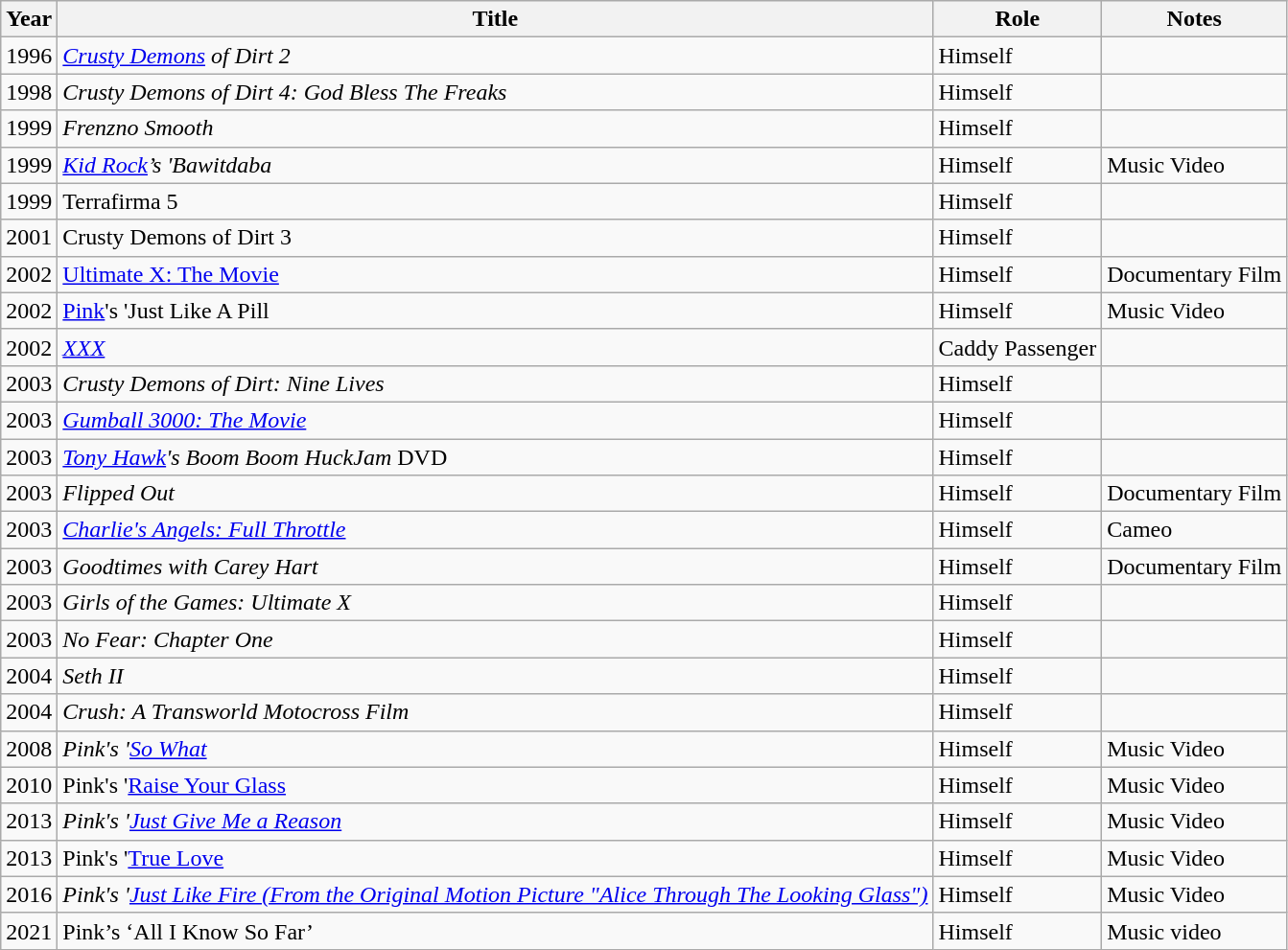<table class="wikitable sortable">
<tr>
<th>Year</th>
<th>Title</th>
<th>Role</th>
<th class="unsortable">Notes</th>
</tr>
<tr>
<td>1996</td>
<td><em><a href='#'>Crusty Demons</a> of Dirt 2</em></td>
<td>Himself</td>
<td></td>
</tr>
<tr>
<td>1998</td>
<td><em>Crusty Demons of Dirt 4: God Bless The Freaks</em></td>
<td>Himself</td>
<td></td>
</tr>
<tr>
<td>1999</td>
<td><em>Frenzno Smooth</em></td>
<td>Himself</td>
<td></td>
</tr>
<tr>
<td>1999</td>
<td><em><a href='#'>Kid Rock</a>’s 'Bawitdaba<strong></td>
<td>Himself</td>
<td>Music Video</td>
</tr>
<tr>
<td>1999</td>
<td></em>Terrafirma 5<em></td>
<td>Himself</td>
<td></td>
</tr>
<tr>
<td>2001</td>
<td></em>Crusty Demons of Dirt 3<em></td>
<td>Himself</td>
<td></td>
</tr>
<tr>
<td>2002</td>
<td></em><a href='#'>Ultimate X: The Movie</a><em></td>
<td>Himself</td>
<td>Documentary Film</td>
</tr>
<tr>
<td>2002</td>
<td></em><a href='#'>Pink</a>'s 'Just Like A Pill</strong></td>
<td>Himself</td>
<td>Music Video</td>
</tr>
<tr>
<td>2002</td>
<td><em><a href='#'>XXX</a></em></td>
<td>Caddy Passenger</td>
<td></td>
</tr>
<tr>
<td>2003</td>
<td><em>Crusty Demons of Dirt: Nine Lives</em></td>
<td>Himself</td>
<td></td>
</tr>
<tr>
<td>2003</td>
<td><em><a href='#'>Gumball 3000: The Movie</a></em></td>
<td>Himself</td>
<td></td>
</tr>
<tr>
<td>2003</td>
<td><em><a href='#'>Tony Hawk</a>'s Boom Boom HuckJam</em> DVD</td>
<td>Himself</td>
<td></td>
</tr>
<tr>
<td>2003</td>
<td><em>Flipped Out</em></td>
<td>Himself</td>
<td>Documentary Film</td>
</tr>
<tr>
<td>2003</td>
<td><em><a href='#'>Charlie's Angels: Full Throttle</a></em></td>
<td>Himself</td>
<td>Cameo</td>
</tr>
<tr>
<td>2003</td>
<td><em>Goodtimes with Carey Hart</em></td>
<td>Himself</td>
<td>Documentary Film</td>
</tr>
<tr>
<td>2003</td>
<td><em>Girls of the Games: Ultimate X </em></td>
<td>Himself</td>
<td></td>
</tr>
<tr>
<td>2003</td>
<td><em>No Fear: Chapter One</em></td>
<td>Himself</td>
<td></td>
</tr>
<tr>
<td>2004</td>
<td><em>Seth II</em></td>
<td>Himself</td>
<td></td>
</tr>
<tr>
<td>2004</td>
<td><em>Crush: A Transworld Motocross Film</em></td>
<td>Himself</td>
<td></td>
</tr>
<tr>
<td>2008</td>
<td><em>Pink's '<a href='#'>So What</a><strong></td>
<td>Himself</td>
<td>Music Video</td>
</tr>
<tr>
<td>2010</td>
<td></em>Pink's '<a href='#'>Raise Your Glass</a></strong></td>
<td>Himself</td>
<td>Music Video</td>
</tr>
<tr>
<td>2013</td>
<td><em>Pink's '<a href='#'>Just Give Me a Reason</a><strong></td>
<td>Himself</td>
<td>Music Video</td>
</tr>
<tr>
<td>2013</td>
<td></em>Pink's '<a href='#'>True Love</a></strong></td>
<td>Himself</td>
<td>Music Video</td>
</tr>
<tr>
<td>2016</td>
<td><em>Pink's '<a href='#'>Just Like Fire (From the Original Motion Picture "Alice Through The Looking Glass")</a><strong></td>
<td>Himself</td>
<td>Music Video</td>
</tr>
<tr>
<td>2021</td>
<td>Pink’s ‘All I Know So Far’</td>
<td>Himself</td>
<td>Music video</td>
</tr>
</table>
